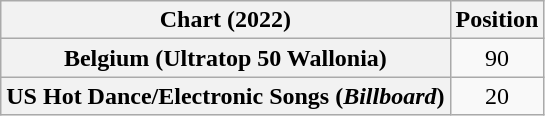<table class="wikitable sortable plainrowheaders" style="text-align:center">
<tr>
<th scope="col">Chart (2022)</th>
<th scope="col">Position</th>
</tr>
<tr>
<th scope="row">Belgium (Ultratop 50 Wallonia)</th>
<td>90</td>
</tr>
<tr>
<th scope="row">US Hot Dance/Electronic Songs (<em>Billboard</em>)</th>
<td>20</td>
</tr>
</table>
